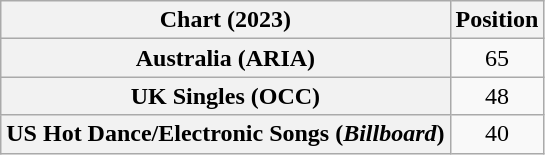<table class="wikitable sortable plainrowheaders" style="text-align:center">
<tr>
<th scope="col">Chart (2023)</th>
<th scope="col">Position</th>
</tr>
<tr>
<th scope="row">Australia (ARIA)</th>
<td>65</td>
</tr>
<tr>
<th scope="row">UK Singles (OCC)</th>
<td>48</td>
</tr>
<tr>
<th scope="row">US Hot Dance/Electronic Songs (<em>Billboard</em>)</th>
<td>40</td>
</tr>
</table>
